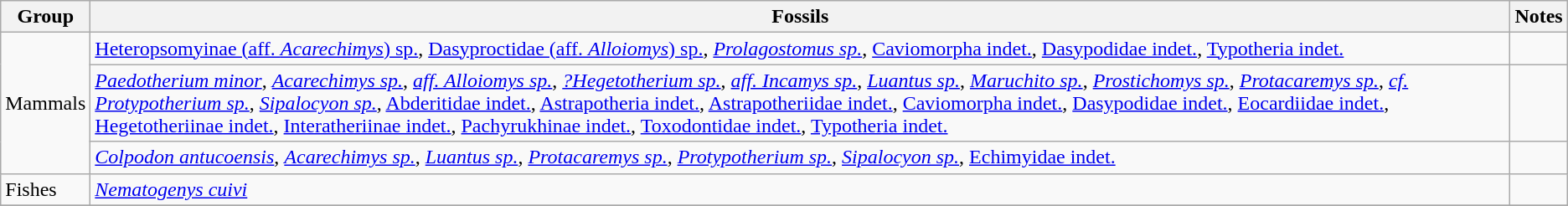<table class="wikitable sortable">
<tr>
<th>Group</th>
<th>Fossils</th>
<th class=unsortable>Notes</th>
</tr>
<tr>
<td rowspan=3>Mammals</td>
<td><a href='#'>Heteropsomyinae (aff. <em>Acarechimys</em>) sp.</a>, <a href='#'>Dasyproctidae (aff. <em>Alloiomys</em>) sp.</a>, <em><a href='#'>Prolagostomus sp.</a></em>, <a href='#'>Caviomorpha indet.</a>, <a href='#'>Dasypodidae indet.</a>, <a href='#'>Typotheria indet.</a></td>
<td align=center></td>
</tr>
<tr>
<td><em><a href='#'>Paedotherium minor</a></em>, <em><a href='#'>Acarechimys sp.</a></em>, <em><a href='#'>aff. Alloiomys sp.</a></em>, <em><a href='#'>?Hegetotherium sp.</a></em>, <em><a href='#'>aff. Incamys sp.</a></em>, <em><a href='#'>Luantus sp.</a></em>, <em><a href='#'>Maruchito sp.</a></em>, <em><a href='#'>Prostichomys sp.</a></em>, <em><a href='#'>Protacaremys sp.</a></em>, <em><a href='#'>cf. Protypotherium sp.</a></em>, <em><a href='#'>Sipalocyon sp.</a></em>, <a href='#'>Abderitidae indet.</a>, <a href='#'>Astrapotheria indet.</a>, <a href='#'>Astrapotheriidae indet.</a>, <a href='#'>Caviomorpha indet.</a>, <a href='#'>Dasypodidae indet.</a>, <a href='#'>Eocardiidae indet.</a>, <a href='#'>Hegetotheriinae indet.</a>, <a href='#'>Interatheriinae indet.</a>, <a href='#'>Pachyrukhinae indet.</a>, <a href='#'>Toxodontidae indet.</a>, <a href='#'>Typotheria indet.</a></td>
<td align=center></td>
</tr>
<tr>
<td><em><a href='#'>Colpodon antucoensis</a></em>, <em><a href='#'>Acarechimys sp.</a></em>, <em><a href='#'>Luantus sp.</a></em>, <em><a href='#'>Protacaremys sp.</a></em>, <em><a href='#'>Protypotherium sp.</a></em>, <em><a href='#'>Sipalocyon sp.</a></em>, <a href='#'>Echimyidae indet.</a></td>
<td align=center></td>
</tr>
<tr>
<td>Fishes</td>
<td><em><a href='#'>Nematogenys cuivi</a></em></td>
<td align=center></td>
</tr>
<tr>
</tr>
</table>
